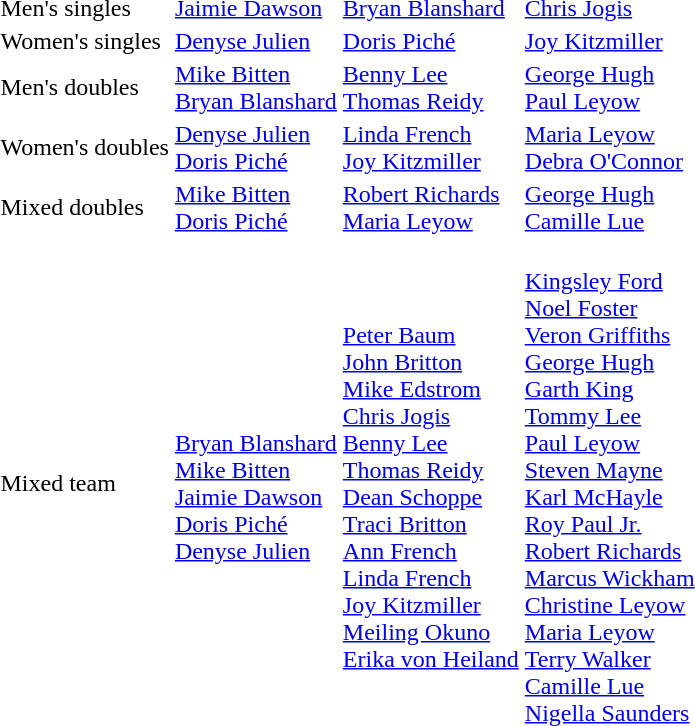<table>
<tr>
<td>Men's singles</td>
<td> <a href='#'>Jaimie Dawson</a></td>
<td> <a href='#'>Bryan Blanshard</a></td>
<td> <a href='#'>Chris Jogis</a></td>
</tr>
<tr>
<td>Women's singles</td>
<td> <a href='#'>Denyse Julien</a></td>
<td> <a href='#'>Doris Piché</a></td>
<td> <a href='#'>Joy Kitzmiller</a></td>
</tr>
<tr>
<td>Men's doubles</td>
<td> <a href='#'>Mike Bitten</a><br> <a href='#'>Bryan Blanshard</a></td>
<td> <a href='#'>Benny Lee</a> <br> <a href='#'>Thomas Reidy</a></td>
<td> <a href='#'>George Hugh</a><br> <a href='#'>Paul Leyow</a></td>
</tr>
<tr>
<td>Women's doubles</td>
<td> <a href='#'>Denyse Julien</a> <br> <a href='#'>Doris Piché</a></td>
<td> <a href='#'>Linda French</a> <br> <a href='#'>Joy Kitzmiller</a></td>
<td> <a href='#'>Maria Leyow</a> <br> <a href='#'>Debra O'Connor</a></td>
</tr>
<tr>
<td>Mixed doubles</td>
<td> <a href='#'>Mike Bitten</a> <br> <a href='#'>Doris Piché</a></td>
<td> <a href='#'>Robert Richards</a> <br> <a href='#'>Maria Leyow</a></td>
<td> <a href='#'>George Hugh</a><br> <a href='#'>Camille Lue</a></td>
</tr>
<tr>
<td rowspan=1>Mixed team</td>
<td rowspan=1 align="left"><br><a href='#'>Bryan Blanshard</a><br><a href='#'>Mike Bitten</a><br><a href='#'>Jaimie Dawson</a><br><a href='#'>Doris Piché</a><br><a href='#'>Denyse Julien</a></td>
<td rowspan=1 align="left"><br><a href='#'>Peter Baum</a><br><a href='#'>John Britton</a><br><a href='#'>Mike Edstrom</a><br><a href='#'>Chris Jogis</a><br><a href='#'>Benny Lee</a><br><a href='#'>Thomas Reidy</a><br><a href='#'>Dean Schoppe</a><br><a href='#'>Traci Britton</a><br><a href='#'>Ann French</a><br><a href='#'>Linda French</a><br><a href='#'>Joy Kitzmiller</a><br><a href='#'>Meiling Okuno</a><br><a href='#'>Erika von Heiland</a></td>
<td align="left"><br><a href='#'>Kingsley Ford</a><br><a href='#'>Noel Foster</a><br><a href='#'>Veron Griffiths</a><br><a href='#'>George Hugh</a><br><a href='#'>Garth King</a><br><a href='#'>Tommy Lee</a><br><a href='#'>Paul Leyow</a><br><a href='#'>Steven Mayne</a><br><a href='#'>Karl McHayle</a><br><a href='#'>Roy Paul Jr.</a><br><a href='#'>Robert Richards</a><br><a href='#'>Marcus Wickham</a><br><a href='#'>Christine Leyow</a><br><a href='#'>Maria Leyow</a><br><a href='#'>Terry Walker</a><br><a href='#'>Camille Lue</a><br><a href='#'>Nigella Saunders</a></td>
</tr>
</table>
